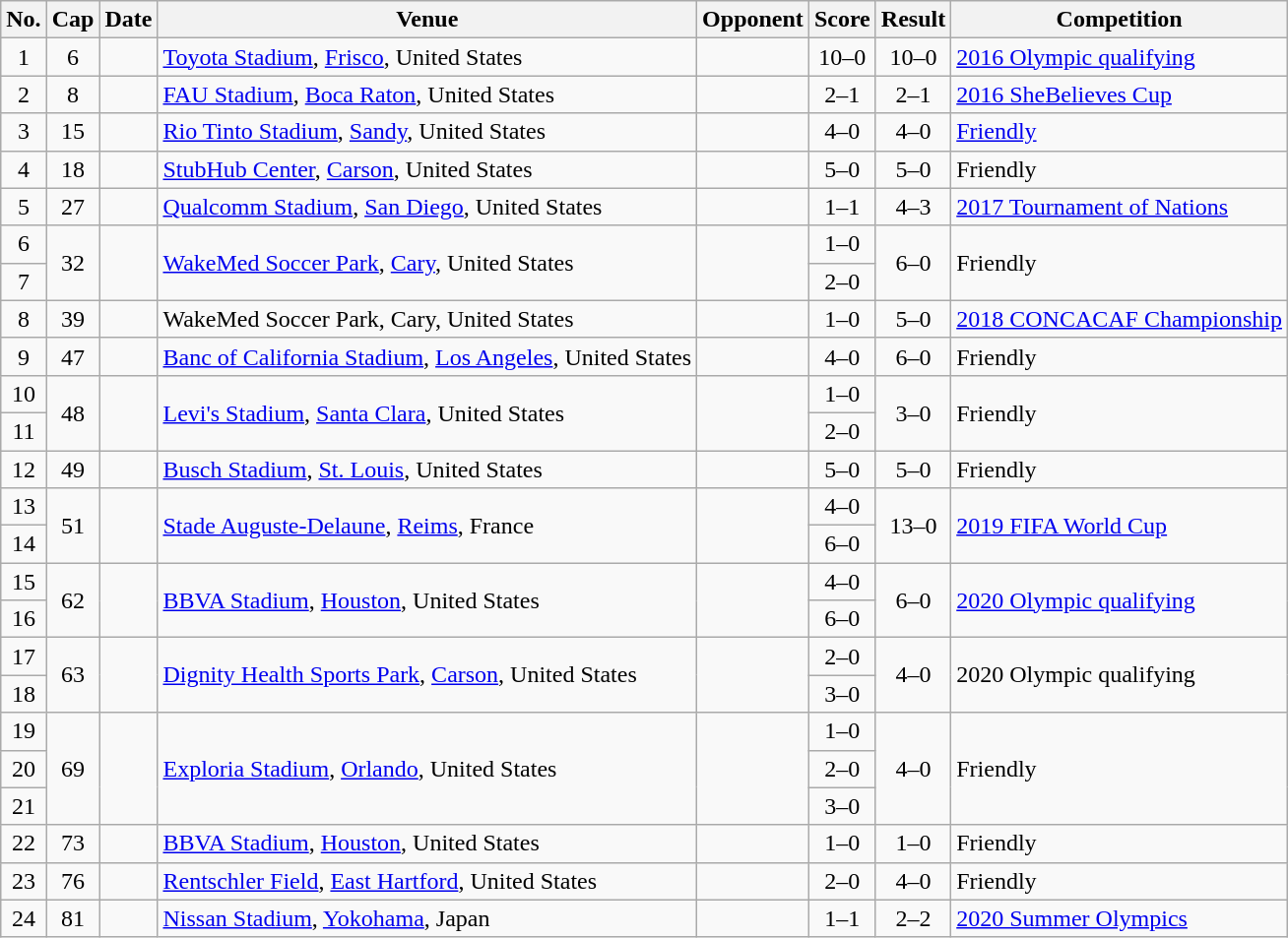<table class="wikitable sortable">
<tr>
<th scope="col">No.</th>
<th scope="col">Cap</th>
<th scope="col" data-sort-type="date">Date</th>
<th scope="col">Venue</th>
<th scope="col">Opponent</th>
<th scope="col" class="unsortable">Score</th>
<th scope="col" class="unsortable">Result</th>
<th scope="col">Competition</th>
</tr>
<tr>
<td align="center">1</td>
<td align="center">6</td>
<td></td>
<td><a href='#'>Toyota Stadium</a>, <a href='#'>Frisco</a>, United States</td>
<td></td>
<td align="center">10–0</td>
<td align="center">10–0</td>
<td><a href='#'>2016 Olympic qualifying</a></td>
</tr>
<tr>
<td align="center">2</td>
<td align="center">8</td>
<td></td>
<td><a href='#'>FAU Stadium</a>, <a href='#'>Boca Raton</a>, United States</td>
<td></td>
<td align="center">2–1</td>
<td align="center">2–1</td>
<td><a href='#'>2016 SheBelieves Cup</a></td>
</tr>
<tr>
<td align="center">3</td>
<td align="center">15</td>
<td></td>
<td><a href='#'>Rio Tinto Stadium</a>, <a href='#'>Sandy</a>, United States</td>
<td></td>
<td align="center">4–0</td>
<td align="center">4–0</td>
<td><a href='#'>Friendly</a></td>
</tr>
<tr>
<td align="center">4</td>
<td align="center">18</td>
<td></td>
<td><a href='#'>StubHub Center</a>, <a href='#'>Carson</a>, United States</td>
<td></td>
<td align="center">5–0</td>
<td align="center">5–0</td>
<td>Friendly</td>
</tr>
<tr>
<td align="center">5</td>
<td align="center">27</td>
<td></td>
<td><a href='#'>Qualcomm Stadium</a>, <a href='#'>San Diego</a>, United States</td>
<td></td>
<td align="center">1–1</td>
<td align="center">4–3</td>
<td><a href='#'>2017 Tournament of Nations</a></td>
</tr>
<tr>
<td align="center">6</td>
<td rowspan="2" align="center">32</td>
<td rowspan="2"></td>
<td rowspan="2"><a href='#'>WakeMed Soccer Park</a>, <a href='#'>Cary</a>, United States</td>
<td rowspan="2"></td>
<td align="center">1–0</td>
<td rowspan="2" align="center">6–0</td>
<td rowspan="2">Friendly</td>
</tr>
<tr>
<td align="center">7</td>
<td align="center">2–0</td>
</tr>
<tr>
<td align="center">8</td>
<td align="center">39</td>
<td></td>
<td>WakeMed Soccer Park, Cary, United States</td>
<td></td>
<td align="center">1–0</td>
<td align="center">5–0</td>
<td><a href='#'>2018 CONCACAF Championship</a></td>
</tr>
<tr>
<td align="center">9</td>
<td align="center">47</td>
<td></td>
<td><a href='#'>Banc of California Stadium</a>, <a href='#'>Los Angeles</a>, United States</td>
<td></td>
<td align="center">4–0</td>
<td align="center">6–0</td>
<td>Friendly</td>
</tr>
<tr>
<td align="center">10</td>
<td rowspan="2" align="center">48</td>
<td rowspan="2"></td>
<td rowspan="2"><a href='#'>Levi's Stadium</a>, <a href='#'>Santa Clara</a>, United States</td>
<td rowspan="2"></td>
<td align="center">1–0</td>
<td rowspan="2" align="center">3–0</td>
<td rowspan="2">Friendly</td>
</tr>
<tr>
<td align="center">11</td>
<td align="center">2–0</td>
</tr>
<tr>
<td align="center">12</td>
<td align="center">49</td>
<td></td>
<td><a href='#'>Busch Stadium</a>, <a href='#'>St. Louis</a>, United States</td>
<td></td>
<td align="center">5–0</td>
<td align="center">5–0</td>
<td>Friendly</td>
</tr>
<tr>
<td align="center">13</td>
<td rowspan="2" align="center">51</td>
<td rowspan="2"></td>
<td rowspan="2"><a href='#'>Stade Auguste-Delaune</a>, <a href='#'>Reims</a>, France</td>
<td rowspan="2"></td>
<td align="center">4–0</td>
<td rowspan="2" align="center">13–0</td>
<td rowspan="2"><a href='#'>2019 FIFA World Cup</a></td>
</tr>
<tr>
<td align="center">14</td>
<td align="center">6–0</td>
</tr>
<tr>
<td align="center">15</td>
<td rowspan="2" align="center">62</td>
<td rowspan="2"></td>
<td rowspan="2"><a href='#'>BBVA Stadium</a>, <a href='#'>Houston</a>, United States</td>
<td rowspan="2"></td>
<td align="center">4–0</td>
<td rowspan="2" align="center">6–0</td>
<td rowspan="2"><a href='#'>2020 Olympic qualifying</a></td>
</tr>
<tr>
<td align="center">16</td>
<td align="center">6–0</td>
</tr>
<tr>
<td align="center">17</td>
<td rowspan="2" align="center">63</td>
<td rowspan="2"></td>
<td rowspan="2"><a href='#'>Dignity Health Sports Park</a>, <a href='#'>Carson</a>, United States</td>
<td rowspan="2"></td>
<td align="center">2–0</td>
<td rowspan="2" align="center">4–0</td>
<td rowspan="2">2020 Olympic qualifying</td>
</tr>
<tr>
<td align="center">18</td>
<td align="center">3–0</td>
</tr>
<tr>
<td align="center">19</td>
<td rowspan="3" align="center">69</td>
<td rowspan="3"></td>
<td rowspan="3"><a href='#'>Exploria Stadium</a>, <a href='#'>Orlando</a>, United States</td>
<td rowspan="3"></td>
<td align="center">1–0</td>
<td rowspan="3" align="center">4–0</td>
<td rowspan="3">Friendly</td>
</tr>
<tr>
<td align="center">20</td>
<td align="center">2–0</td>
</tr>
<tr>
<td align="center">21</td>
<td align="center">3–0</td>
</tr>
<tr>
<td align="center">22</td>
<td align="center">73</td>
<td></td>
<td><a href='#'>BBVA Stadium</a>, <a href='#'>Houston</a>, United States</td>
<td></td>
<td align="center">1–0</td>
<td align="center">1–0</td>
<td>Friendly</td>
</tr>
<tr>
<td align="center">23</td>
<td align="center">76</td>
<td></td>
<td><a href='#'>Rentschler Field</a>, <a href='#'>East Hartford</a>, United States</td>
<td></td>
<td align="center">2–0</td>
<td align="center">4–0</td>
<td>Friendly</td>
</tr>
<tr>
<td align="center">24</td>
<td align="center">81</td>
<td></td>
<td><a href='#'>Nissan Stadium</a>, <a href='#'>Yokohama</a>, Japan</td>
<td></td>
<td align="center">1–1</td>
<td align="center">2–2 <br></td>
<td><a href='#'>2020 Summer Olympics</a></td>
</tr>
</table>
